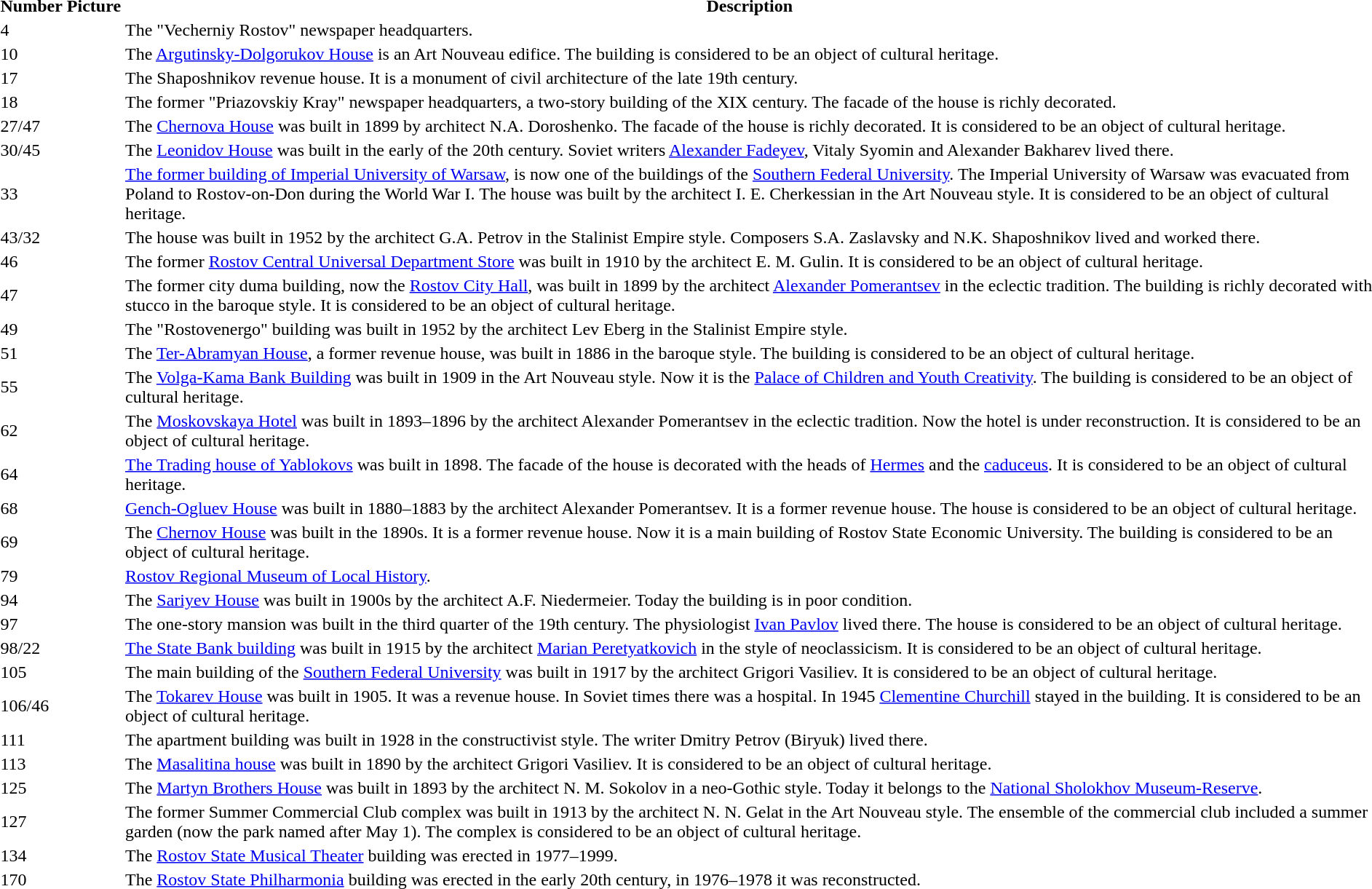<table class="standard">
<tr>
<th>Number</th>
<th>Picture</th>
<th>Description</th>
</tr>
<tr>
<td>4</td>
<td></td>
<td>The "Vecherniy Rostov" newspaper headquarters.</td>
</tr>
<tr>
<td>10</td>
<td></td>
<td>The <a href='#'>Argutinsky-Dolgorukov House</a> is an Art Nouveau edifice. The building is considered to be an object of cultural heritage.</td>
</tr>
<tr>
<td>17</td>
<td></td>
<td>The Shaposhnikov revenue house. It is a monument of civil architecture of the late 19th century.</td>
</tr>
<tr>
<td>18</td>
<td></td>
<td>The former "Priazovskiy Kray" newspaper headquarters, a two-story building of the XIX century. The facade of the house is richly decorated.</td>
</tr>
<tr>
<td>27/47</td>
<td></td>
<td>The <a href='#'>Chernova House</a> was built in 1899 by architect N.A. Doroshenko. The facade of the house is richly decorated. It is considered to be an object of cultural heritage.</td>
</tr>
<tr>
<td>30/45</td>
<td></td>
<td>The <a href='#'>Leonidov House</a> was built in the early of the 20th century. Soviet writers <a href='#'>Alexander Fadeyev</a>, Vitaly Syomin and Alexander Bakharev lived there.</td>
</tr>
<tr>
<td>33</td>
<td></td>
<td><a href='#'>The former building of Imperial University of Warsaw</a>, is now one of the buildings of the <a href='#'>Southern Federal University</a>. The Imperial University of Warsaw was evacuated from Poland to Rostov-on-Don during the World War I. The house was built by the architect I. E. Cherkessian in the Art Nouveau style. It is considered to be an object of cultural heritage.</td>
</tr>
<tr>
<td>43/32</td>
<td></td>
<td>The house was built in 1952 by the architect G.A. Petrov in the Stalinist Empire style. Composers S.A. Zaslavsky and N.K. Shaposhnikov lived and worked there.</td>
</tr>
<tr>
<td>46</td>
<td></td>
<td>The former <a href='#'>Rostov Central Universal Department Store</a> was built in 1910 by the architect E. M. Gulin. It is considered to be an object of cultural heritage.</td>
</tr>
<tr>
<td>47</td>
<td></td>
<td>The former city duma building, now the <a href='#'>Rostov City Hall</a>, was built in 1899 by the architect <a href='#'>Alexander Pomerantsev</a> in the eclectic tradition.  The building is richly decorated with stucco in the baroque style. It is considered to be an object of cultural heritage.</td>
</tr>
<tr>
<td>49</td>
<td></td>
<td>The "Rostovenergo" building was built in 1952 by the architect Lev Eberg in the Stalinist Empire style.</td>
</tr>
<tr>
<td>51</td>
<td></td>
<td>The <a href='#'>Ter-Abramyan House</a>, a former revenue house, was built in 1886 in the baroque style. The building is considered to be an object of cultural heritage.</td>
</tr>
<tr>
<td>55</td>
<td></td>
<td>The <a href='#'>Volga-Kama Bank Building</a> was built in 1909 in the Art Nouveau style. Now it is the <a href='#'>Palace of Children and Youth Creativity</a>. The building is considered to be an object of cultural heritage.</td>
</tr>
<tr>
<td>62</td>
<td></td>
<td>The <a href='#'>Moskovskaya Hotel</a> was built in 1893–1896 by the architect Alexander Pomerantsev in the eclectic tradition. Now the hotel is under reconstruction. It is considered to be an object of cultural heritage.</td>
</tr>
<tr>
<td>64</td>
<td></td>
<td><a href='#'>The Trading house of Yablokovs</a> was built in 1898. The facade of the house is decorated with the heads of <a href='#'>Hermes</a> and the <a href='#'>caduceus</a>. It is considered to be an object of cultural heritage.</td>
</tr>
<tr>
<td>68</td>
<td></td>
<td><a href='#'>Gench-Ogluev House</a> was built in 1880–1883 by the architect Alexander Pomerantsev. It is a former revenue house. The house is considered to be an object of cultural heritage.</td>
</tr>
<tr>
<td>69</td>
<td></td>
<td>The <a href='#'>Chernov House</a> was built in the 1890s. It is a former revenue house. Now it is a main building of Rostov State Economic University. The building is considered to be an object of cultural heritage.</td>
</tr>
<tr>
<td>79</td>
<td></td>
<td><a href='#'>Rostov Regional Museum of Local History</a>.</td>
</tr>
<tr>
<td>94</td>
<td></td>
<td>The <a href='#'>Sariyev House</a> was built in 1900s by the architect A.F. Niedermeier. Today the building is in poor condition.</td>
</tr>
<tr>
<td>97</td>
<td></td>
<td>The one-story mansion was built in the third quarter of the 19th century. The physiologist <a href='#'>Ivan Pavlov</a> lived there. The house is considered to be an object of cultural heritage.</td>
</tr>
<tr>
<td>98/22</td>
<td></td>
<td><a href='#'>The State Bank building</a> was built in 1915 by the architect <a href='#'>Marian Peretyatkovich</a> in the style of neoclassicism. It is considered to be an object of cultural heritage.</td>
</tr>
<tr>
<td>105</td>
<td></td>
<td>The main building of the <a href='#'>Southern Federal University</a> was built in 1917 by the architect Grigori Vasiliev. It is considered to be an object of cultural heritage.</td>
</tr>
<tr>
<td>106/46</td>
<td></td>
<td>The <a href='#'>Tokarev House</a> was built in 1905. It was a revenue house. In Soviet times there was a hospital. In 1945 <a href='#'>Clementine Churchill</a> stayed in the building. It is considered to be an object of cultural heritage.</td>
</tr>
<tr>
<td>111</td>
<td></td>
<td>The apartment building was built in 1928 in the constructivist style. The writer Dmitry Petrov (Biryuk) lived there.</td>
</tr>
<tr>
<td>113</td>
<td></td>
<td>The <a href='#'>Masalitina house</a> was built in 1890 by the architect Grigori Vasiliev. It is considered to be an object of cultural heritage.</td>
</tr>
<tr>
<td>125</td>
<td></td>
<td>The <a href='#'>Martyn Brothers House</a> was built in 1893 by the architect N. M. Sokolov in a neo-Gothic style. Today it belongs to the <a href='#'>National Sholokhov Museum-Reserve</a>.</td>
</tr>
<tr>
<td>127</td>
<td></td>
<td>The former Summer Commercial Club complex was built in 1913 by the architect N. N. Gelat in the Art Nouveau style. The ensemble of the commercial club included a summer garden (now the park named after May 1). The complex is considered to be an object of cultural heritage.</td>
</tr>
<tr>
<td>134</td>
<td></td>
<td>The <a href='#'>Rostov State Musical Theater</a> building was erected in 1977–1999.</td>
</tr>
<tr>
<td>170</td>
<td></td>
<td>The <a href='#'>Rostov State Philharmonia</a> building was erected in the early 20th century, in 1976–1978 it was reconstructed.</td>
</tr>
<tr>
</tr>
</table>
